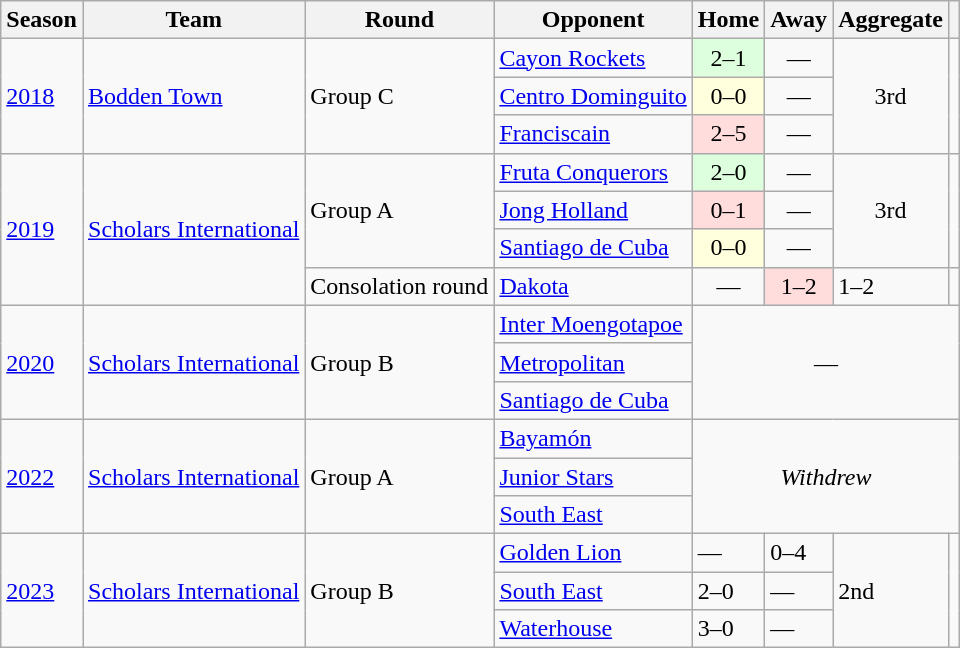<table class="wikitable">
<tr>
<th>Season</th>
<th>Team</th>
<th>Round</th>
<th>Opponent</th>
<th>Home</th>
<th>Away</th>
<th>Aggregate</th>
<th></th>
</tr>
<tr>
<td rowspan="3"><a href='#'>2018</a></td>
<td rowspan="3"><a href='#'>Bodden Town</a></td>
<td rowspan="3">Group C</td>
<td> <a href='#'>Cayon Rockets</a></td>
<td bgcolor="#ddffdd" style="text-align:center;">2–1</td>
<td style="text-align:center;">—</td>
<td style="text-align:center;" rowspan="3">3rd</td>
<td rowspan="3"></td>
</tr>
<tr>
<td> <a href='#'>Centro Dominguito</a></td>
<td bgcolor="#ffffdd" style="text-align:center;">0–0</td>
<td style="text-align:center;">—</td>
</tr>
<tr>
<td> <a href='#'>Franciscain</a></td>
<td bgcolor="#ffdddd" style="text-align:center;">2–5</td>
<td style="text-align:center;">—</td>
</tr>
<tr>
<td rowspan="4"><a href='#'>2019</a></td>
<td rowspan="4"><a href='#'>Scholars International</a></td>
<td rowspan="3">Group A</td>
<td> <a href='#'>Fruta Conquerors</a></td>
<td bgcolor="#ddffdd" style="text-align:center;">2–0</td>
<td style="text-align:center;">—</td>
<td style="text-align:center;" rowspan="3">3rd</td>
<td rowspan="3"></td>
</tr>
<tr>
<td> <a href='#'>Jong Holland</a></td>
<td bgcolor="#ffdddd" style="text-align:center;">0–1</td>
<td style="text-align:center;">—</td>
</tr>
<tr>
<td> <a href='#'>Santiago de Cuba</a></td>
<td bgcolor="#ffffdd" style="text-align:center;">0–0</td>
<td style="text-align:center;">—</td>
</tr>
<tr>
<td>Consolation round</td>
<td> <a href='#'>Dakota</a></td>
<td style="text-align:center;">—</td>
<td bgcolor="#ffdddd" style="text-align:center;">1–2</td>
<td>1–2</td>
<td></td>
</tr>
<tr>
<td rowspan="3"><a href='#'>2020</a></td>
<td rowspan="3"><a href='#'>Scholars International</a></td>
<td rowspan="3">Group B</td>
<td> <a href='#'>Inter Moengotapoe</a></td>
<td colspan="4" rowspan="3" style="text-align:center;">—</td>
</tr>
<tr>
<td> <a href='#'>Metropolitan</a></td>
</tr>
<tr>
<td> <a href='#'>Santiago de Cuba</a></td>
</tr>
<tr>
<td rowspan="3"><a href='#'>2022</a></td>
<td rowspan="3"><a href='#'>Scholars International</a></td>
<td rowspan="3">Group A</td>
<td> <a href='#'>Bayamón</a></td>
<td colspan="4" rowspan="3" style="text-align:center;"><em>Withdrew</em></td>
</tr>
<tr>
<td> <a href='#'>Junior Stars</a></td>
</tr>
<tr>
<td> <a href='#'>South East</a></td>
</tr>
<tr>
<td rowspan="4"><a href='#'>2023</a></td>
<td rowspan="4"><a href='#'>Scholars International</a></td>
<td rowspan="3">Group B</td>
<td> <a href='#'>Golden Lion</a></td>
<td>—</td>
<td>0–4</td>
<td rowspan="3">2nd</td>
<td rowspan="3"></td>
</tr>
<tr>
<td> <a href='#'>South East</a></td>
<td>2–0</td>
<td>—</td>
</tr>
<tr>
<td> <a href='#'>Waterhouse</a></td>
<td>3–0</td>
<td>—</td>
</tr>
</table>
